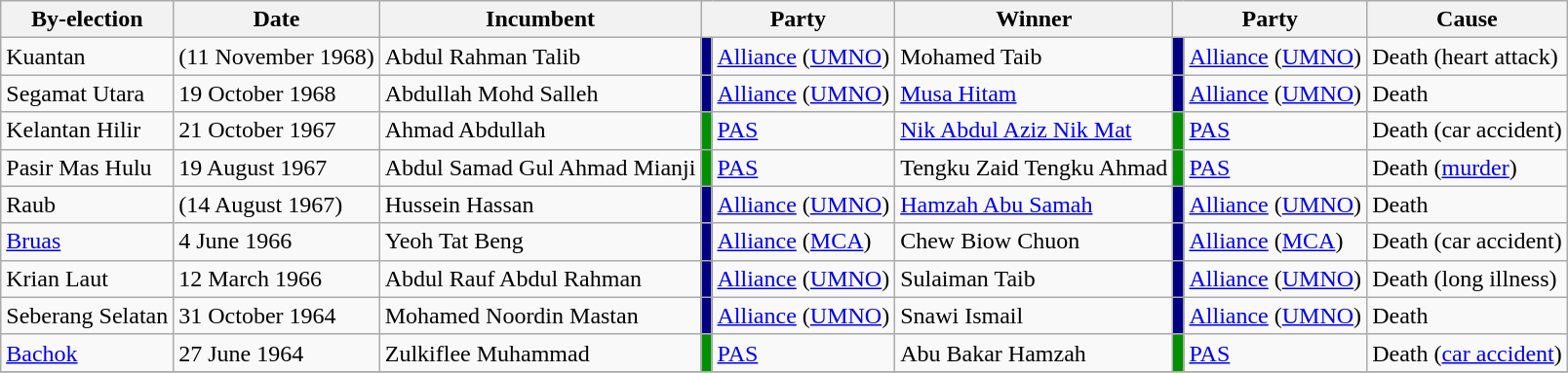<table class="wikitable">
<tr>
<th>By-election</th>
<th>Date</th>
<th>Incumbent</th>
<th colspan=2>Party</th>
<th>Winner</th>
<th colspan=2>Party</th>
<th>Cause</th>
</tr>
<tr>
<td>Kuantan</td>
<td>(11 November 1968)</td>
<td>Abdul Rahman Talib</td>
<td bgcolor=#000080></td>
<td><a href='#'>Alliance</a> (<a href='#'>UMNO</a>)</td>
<td>Mohamed Taib</td>
<td bgcolor=#000080></td>
<td><a href='#'>Alliance</a> (<a href='#'>UMNO</a>)</td>
<td>Death (heart attack)</td>
</tr>
<tr>
<td>Segamat Utara</td>
<td>19 October 1968</td>
<td>Abdullah Mohd Salleh</td>
<td bgcolor=#000080></td>
<td><a href='#'>Alliance</a> (<a href='#'>UMNO</a>)</td>
<td><a href='#'>Musa Hitam</a></td>
<td bgcolor=#000080></td>
<td><a href='#'>Alliance</a> (<a href='#'>UMNO</a>)</td>
<td>Death</td>
</tr>
<tr>
<td>Kelantan Hilir</td>
<td>21 October 1967</td>
<td>Ahmad Abdullah</td>
<td bgcolor=#009000></td>
<td><a href='#'>PAS</a></td>
<td><a href='#'>Nik Abdul Aziz Nik Mat</a></td>
<td bgcolor=#009000></td>
<td><a href='#'>PAS</a></td>
<td>Death (car accident)</td>
</tr>
<tr>
<td>Pasir Mas Hulu</td>
<td>19 August 1967</td>
<td>Abdul Samad Gul Ahmad Mianji</td>
<td bgcolor=#009000></td>
<td><a href='#'>PAS</a></td>
<td>Tengku Zaid Tengku Ahmad</td>
<td bgcolor=#009000></td>
<td><a href='#'>PAS</a></td>
<td>Death (<a href='#'>murder</a>)</td>
</tr>
<tr>
<td>Raub</td>
<td>(14 August 1967)</td>
<td>Hussein Hassan</td>
<td bgcolor=#000080></td>
<td><a href='#'>Alliance</a> (<a href='#'>UMNO</a>)</td>
<td><a href='#'>Hamzah Abu Samah</a></td>
<td bgcolor=#000080></td>
<td><a href='#'>Alliance</a> (<a href='#'>UMNO</a>)</td>
<td>Death</td>
</tr>
<tr>
<td><a href='#'>Bruas</a></td>
<td>4 June 1966</td>
<td>Yeoh Tat Beng</td>
<td bgcolor=#000080></td>
<td><a href='#'>Alliance</a> (<a href='#'>MCA</a>)</td>
<td>Chew Biow Chuon</td>
<td bgcolor=#000080></td>
<td><a href='#'>Alliance</a> (<a href='#'>MCA</a>)</td>
<td>Death (car accident)</td>
</tr>
<tr>
<td>Krian Laut</td>
<td>12 March 1966</td>
<td>Abdul Rauf Abdul Rahman</td>
<td bgcolor=#000080></td>
<td><a href='#'>Alliance</a> (<a href='#'>UMNO</a>)</td>
<td>Sulaiman Taib</td>
<td bgcolor=#000080></td>
<td><a href='#'>Alliance</a> (<a href='#'>UMNO</a>)</td>
<td>Death (long illness)</td>
</tr>
<tr>
<td>Seberang Selatan</td>
<td>31 October 1964</td>
<td>Mohamed Noordin Mastan</td>
<td bgcolor=#000080></td>
<td><a href='#'>Alliance</a> (<a href='#'>UMNO</a>)</td>
<td>Snawi Ismail</td>
<td bgcolor=#000080></td>
<td><a href='#'>Alliance</a> (<a href='#'>UMNO</a>)</td>
<td>Death</td>
</tr>
<tr>
<td><a href='#'>Bachok</a></td>
<td>27 June 1964</td>
<td>Zulkiflee Muhammad</td>
<td bgcolor=#009000></td>
<td><a href='#'>PAS</a></td>
<td>Abu Bakar Hamzah</td>
<td bgcolor=#009000></td>
<td><a href='#'>PAS</a></td>
<td>Death (<a href='#'>car accident</a>)</td>
</tr>
<tr>
</tr>
</table>
